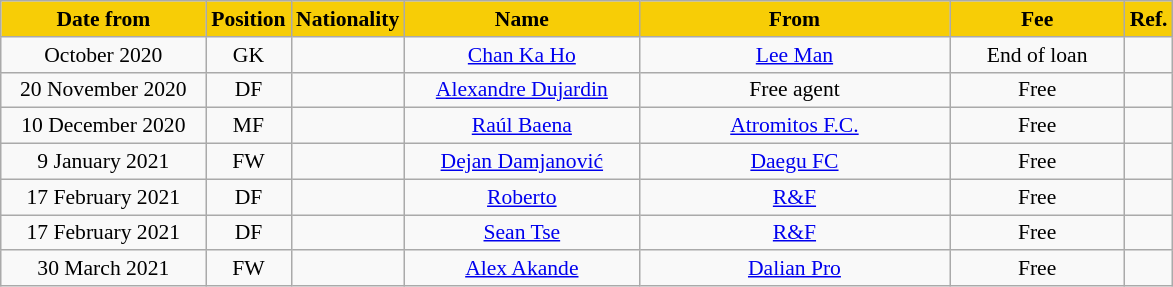<table class="wikitable"  style="text-align:center; font-size:90%;">
<tr>
<th style="background:#f7cd06; color:#000000; width:130px;">Date from</th>
<th style="background:#f7cd06; color:#000000; width:50px;">Position</th>
<th style="background:#f7cd06; color:#000000; width:50px;">Nationality</th>
<th style="background:#f7cd06; color:#000000; width:150px;">Name</th>
<th style="background:#f7cd06; color:#000000; width:200px;">From</th>
<th style="background:#f7cd06; color:#000000; width:110px;">Fee</th>
<th style="background:#f7cd06; color:#000000; width:25px;">Ref.</th>
</tr>
<tr>
<td>October 2020</td>
<td>GK</td>
<td></td>
<td><a href='#'>Chan Ka Ho</a></td>
<td><a href='#'>Lee Man</a></td>
<td>End of loan</td>
<td></td>
</tr>
<tr>
<td>20 November 2020</td>
<td>DF</td>
<td></td>
<td><a href='#'>Alexandre Dujardin</a></td>
<td>Free agent</td>
<td>Free</td>
<td></td>
</tr>
<tr>
<td>10 December 2020</td>
<td>MF</td>
<td></td>
<td><a href='#'>Raúl Baena</a></td>
<td> <a href='#'>Atromitos F.C.</a></td>
<td>Free</td>
<td></td>
</tr>
<tr>
<td>9 January 2021</td>
<td>FW</td>
<td></td>
<td><a href='#'>Dejan Damjanović</a></td>
<td> <a href='#'>Daegu FC</a></td>
<td>Free</td>
<td></td>
</tr>
<tr>
<td>17 February 2021</td>
<td>DF</td>
<td></td>
<td><a href='#'>Roberto</a></td>
<td><a href='#'>R&F</a></td>
<td>Free</td>
<td></td>
</tr>
<tr>
<td>17 February 2021</td>
<td>DF</td>
<td></td>
<td><a href='#'>Sean Tse</a></td>
<td><a href='#'>R&F</a></td>
<td>Free</td>
<td></td>
</tr>
<tr>
<td>30 March 2021</td>
<td>FW</td>
<td></td>
<td><a href='#'>Alex Akande</a></td>
<td><a href='#'>Dalian Pro</a></td>
<td>Free</td>
<td></td>
</tr>
</table>
